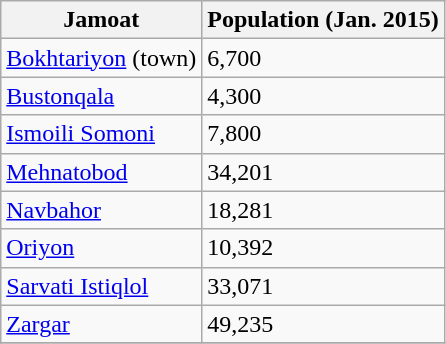<table class="wikitable sortable">
<tr>
<th>Jamoat</th>
<th>Population (Jan. 2015)</th>
</tr>
<tr>
<td><a href='#'>Bokhtariyon</a> (town)</td>
<td>6,700</td>
</tr>
<tr>
<td><a href='#'>Bustonqala</a></td>
<td>4,300</td>
</tr>
<tr>
<td><a href='#'>Ismoili Somoni</a></td>
<td>7,800</td>
</tr>
<tr>
<td><a href='#'>Mehnatobod</a></td>
<td>34,201</td>
</tr>
<tr>
<td><a href='#'>Navbahor</a></td>
<td>18,281</td>
</tr>
<tr>
<td><a href='#'>Oriyon</a></td>
<td>10,392</td>
</tr>
<tr>
<td><a href='#'>Sarvati Istiqlol</a></td>
<td>33,071</td>
</tr>
<tr>
<td><a href='#'>Zargar</a></td>
<td>49,235</td>
</tr>
<tr>
</tr>
</table>
